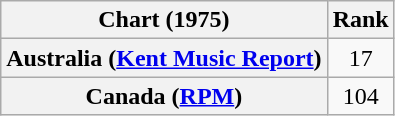<table class="wikitable sortable plainrowheaders" style="text-align:center">
<tr>
<th>Chart (1975)</th>
<th>Rank</th>
</tr>
<tr>
<th scope="row">Australia (<a href='#'>Kent Music Report</a>)</th>
<td>17</td>
</tr>
<tr>
<th scope="row">Canada (<a href='#'>RPM</a>)</th>
<td>104</td>
</tr>
</table>
